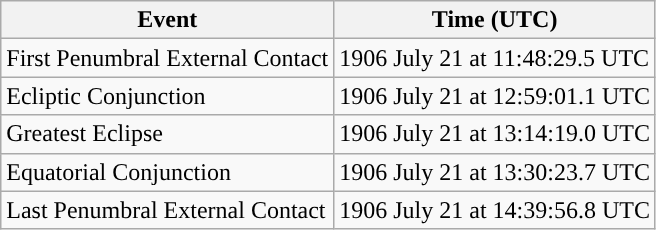<table class="wikitable">
<tr>
<th>Event</th>
<th>Time (UTC)</th>
</tr>
<tr>
<td>First Penumbral External Contact</td>
<td>1906 July 21 at 11:48:29.5 UTC</td>
</tr>
<tr>
<td>Ecliptic Conjunction</td>
<td>1906 July 21 at 12:59:01.1 UTC</td>
</tr>
<tr>
<td>Greatest Eclipse</td>
<td>1906 July 21 at 13:14:19.0 UTC</td>
</tr>
<tr>
<td>Equatorial Conjunction</td>
<td>1906 July 21 at 13:30:23.7 UTC</td>
</tr>
<tr>
<td>Last Penumbral External Contact</td>
<td>1906 July 21 at 14:39:56.8 UTC</td>
</tr>
</table>
